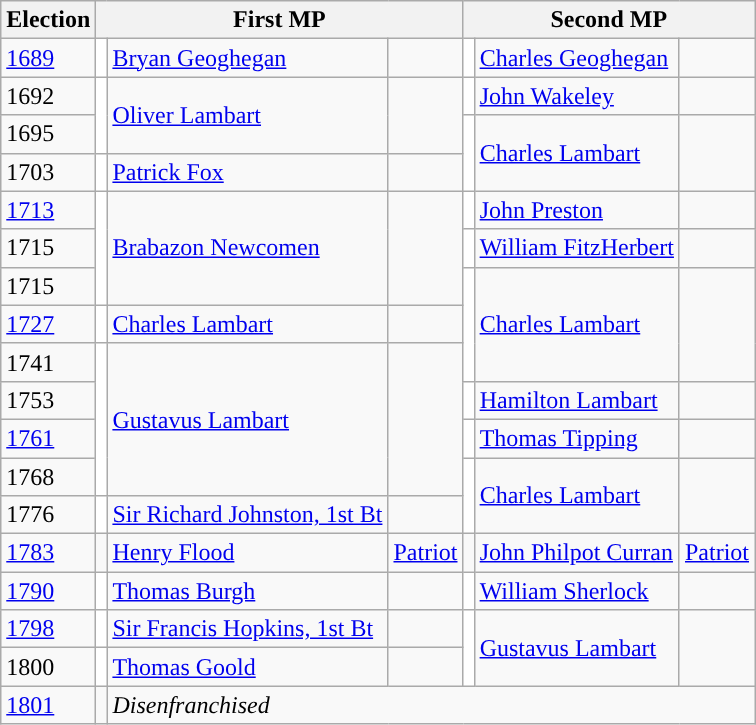<table class="wikitable">
<tr>
<th>Election</th>
<th colspan=3>First MP</th>
<th colspan=3>Second MP</th>
</tr>
<tr>
<td><a href='#'>1689</a></td>
<td style="background-color: white"></td>
<td><a href='#'>Bryan Geoghegan</a></td>
<td></td>
<td style="background-color: white"></td>
<td><a href='#'>Charles Geoghegan</a></td>
<td></td>
</tr>
<tr>
<td>1692</td>
<td rowspan="2" style="background-color: white"></td>
<td rowspan="2"><a href='#'>Oliver Lambart</a></td>
<td rowspan="2"></td>
<td style="background-color: white"></td>
<td><a href='#'>John Wakeley</a></td>
<td></td>
</tr>
<tr>
<td>1695</td>
<td rowspan="2" style="background-color: white"></td>
<td rowspan="2"><a href='#'>Charles Lambart</a></td>
<td rowspan="2"></td>
</tr>
<tr>
<td>1703</td>
<td style="background-color: white"></td>
<td><a href='#'>Patrick Fox</a></td>
<td></td>
</tr>
<tr>
<td><a href='#'>1713</a></td>
<td rowspan="3" style="background-color: white"></td>
<td rowspan="3"><a href='#'>Brabazon Newcomen</a></td>
<td rowspan="3"></td>
<td style="background-color: white"></td>
<td><a href='#'>John Preston</a></td>
<td></td>
</tr>
<tr>
<td>1715</td>
<td style="background-color: white"></td>
<td><a href='#'>William FitzHerbert</a></td>
<td></td>
</tr>
<tr>
<td>1715</td>
<td rowspan="3" style="background-color: white"></td>
<td rowspan="3"><a href='#'>Charles Lambart</a></td>
<td rowspan="3"></td>
</tr>
<tr>
<td><a href='#'>1727</a></td>
<td style="background-color: white"></td>
<td><a href='#'>Charles Lambart</a></td>
<td></td>
</tr>
<tr>
<td>1741</td>
<td rowspan="4" style="background-color: white"></td>
<td rowspan="4"><a href='#'>Gustavus Lambart</a></td>
<td rowspan="4"></td>
</tr>
<tr>
<td>1753</td>
<td style="background-color: white"></td>
<td><a href='#'>Hamilton Lambart</a></td>
<td></td>
</tr>
<tr>
<td><a href='#'>1761</a></td>
<td style="background-color: white"></td>
<td><a href='#'>Thomas Tipping</a></td>
<td></td>
</tr>
<tr>
<td>1768</td>
<td rowspan="2" style="background-color: white"></td>
<td rowspan="2"><a href='#'>Charles Lambart</a></td>
<td rowspan="2"></td>
</tr>
<tr>
<td>1776</td>
<td style="background-color: white"></td>
<td><a href='#'>Sir Richard Johnston, 1st Bt</a></td>
<td></td>
</tr>
<tr>
<td><a href='#'>1783</a></td>
<td style="background-color: "></td>
<td><a href='#'>Henry Flood</a></td>
<td><a href='#'>Patriot</a></td>
<td style="background-color: "></td>
<td><a href='#'>John Philpot Curran</a></td>
<td><a href='#'>Patriot</a></td>
</tr>
<tr>
<td><a href='#'>1790</a></td>
<td style="background-color: white"></td>
<td><a href='#'>Thomas Burgh</a></td>
<td></td>
<td style="background-color: white"></td>
<td><a href='#'>William Sherlock</a></td>
<td></td>
</tr>
<tr>
<td><a href='#'>1798</a></td>
<td style="background-color: white"></td>
<td><a href='#'>Sir Francis Hopkins, 1st Bt</a></td>
<td></td>
<td rowspan="2" style="background-color: white"></td>
<td rowspan="2"><a href='#'>Gustavus Lambart</a></td>
<td rowspan="2"></td>
</tr>
<tr>
<td>1800</td>
<td style="background-color: white"></td>
<td><a href='#'>Thomas Goold</a></td>
<td></td>
</tr>
<tr>
<td><a href='#'>1801</a></td>
<td></td>
<td colspan="5"><em>Disenfranchised</em></td>
</tr>
</table>
